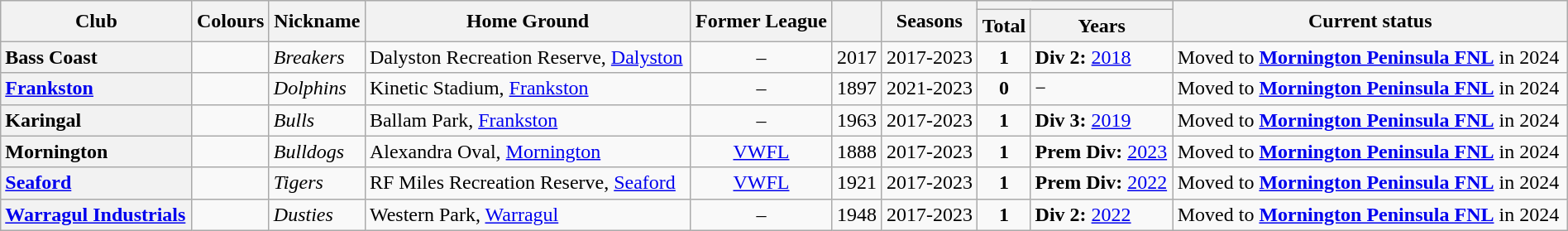<table class="wikitable sortable" style="text-align:center; width:100%">
<tr>
<th rowspan="2">Club</th>
<th rowspan="2" class=unsortable>Colours</th>
<th rowspan="2">Nickname</th>
<th rowspan="2">Home Ground</th>
<th rowspan="2">Former League</th>
<th rowspan="2"></th>
<th rowspan="2">Seasons</th>
<th colspan="2"></th>
<th rowspan=2>Current status</th>
</tr>
<tr>
<th>Total</th>
<th>Years</th>
</tr>
<tr>
<th style=text-align:left>Bass Coast</th>
<td></td>
<td align=left><em>Breakers</em></td>
<td align=left>Dalyston Recreation Reserve, <a href='#'>Dalyston</a></td>
<td>–</td>
<td align="centre">2017</td>
<td>2017-2023</td>
<td><strong>1</strong></td>
<td align=left><strong>Div 2:</strong> <a href='#'>2018</a></td>
<td align=left>Moved to <a href='#'><strong>Mornington Peninsula FNL</strong></a> in 2024</td>
</tr>
<tr>
<th style=text-align:left><a href='#'>Frankston</a></th>
<td></td>
<td align=left><em>Dolphins</em></td>
<td align=left>Kinetic Stadium, <a href='#'>Frankston</a></td>
<td>–</td>
<td align="centre">1897</td>
<td align=centre>2021-2023</td>
<td style="text-align:center;"><strong>0</strong></td>
<td align=left>−</td>
<td align=left>Moved to <a href='#'><strong>Mornington Peninsula FNL</strong></a> in 2024</td>
</tr>
<tr>
<th style=text-align:left>Karingal</th>
<td></td>
<td align=left><em>Bulls</em></td>
<td align=left>Ballam Park, <a href='#'>Frankston</a></td>
<td>–</td>
<td align="centre">1963</td>
<td align=centre>2017-2023</td>
<td style="text-align:center;"><strong>1</strong></td>
<td align=left><strong>Div 3:</strong> <a href='#'>2019</a></td>
<td align=left>Moved to <a href='#'><strong>Mornington Peninsula FNL</strong></a> in 2024</td>
</tr>
<tr>
<th style=text-align:left>Mornington</th>
<td></td>
<td align=left><em>Bulldogs</em></td>
<td align=left>Alexandra Oval, <a href='#'>Mornington</a></td>
<td><a href='#'>VWFL</a></td>
<td align="centre">1888</td>
<td align=centre>2017-2023</td>
<td style="text-align:center;"><strong>1</strong></td>
<td align=left><strong>Prem Div:</strong> <a href='#'>2023</a></td>
<td align=left>Moved to <a href='#'><strong>Mornington Peninsula FNL</strong></a> in 2024</td>
</tr>
<tr>
<th style=text-align:left><a href='#'>Seaford</a></th>
<td></td>
<td align=left><em>Tigers</em></td>
<td align=left>RF Miles Recreation Reserve, <a href='#'>Seaford</a></td>
<td><a href='#'>VWFL</a></td>
<td align="centre">1921</td>
<td align=centre>2017-2023</td>
<td style="text-align:center;"><strong>1</strong></td>
<td align=left><strong>Prem Div:</strong> <a href='#'>2022</a></td>
<td align=left>Moved to <a href='#'><strong>Mornington Peninsula FNL</strong></a> in 2024</td>
</tr>
<tr>
<th style=text-align:left><a href='#'>Warragul Industrials</a></th>
<td></td>
<td align=left><em>Dusties</em></td>
<td align=left>Western Park, <a href='#'>Warragul</a></td>
<td>–</td>
<td align="centre">1948</td>
<td align=centre>2017-2023</td>
<td style="text-align:center;"><strong>1</strong></td>
<td align=left><strong>Div 2:</strong> <a href='#'>2022</a></td>
<td align=left>Moved to <a href='#'><strong>Mornington Peninsula FNL</strong></a> in 2024</td>
</tr>
</table>
